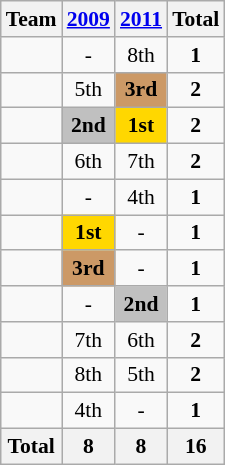<table class=wikitable style="text-align:center; font-size:90%">
<tr>
<th>Team</th>
<th><a href='#'>2009</a></th>
<th><a href='#'>2011</a></th>
<th>Total</th>
</tr>
<tr>
<td align=left></td>
<td>-</td>
<td>8th</td>
<td><strong>1</strong></td>
</tr>
<tr>
<td align=left></td>
<td>5th</td>
<td bgcolor=#cc9966><strong>3rd</strong></td>
<td><strong>2</strong></td>
</tr>
<tr>
<td align=left></td>
<td bgcolor=silver><strong>2nd</strong></td>
<td bgcolor=gold><strong>1st</strong></td>
<td><strong>2</strong></td>
</tr>
<tr>
<td align=left></td>
<td>6th</td>
<td>7th</td>
<td><strong>2</strong></td>
</tr>
<tr>
<td align=left></td>
<td>-</td>
<td>4th</td>
<td><strong>1</strong></td>
</tr>
<tr>
<td align=left></td>
<td bgcolor=gold><strong>1st</strong></td>
<td>-</td>
<td><strong>1</strong></td>
</tr>
<tr>
<td align=left></td>
<td bgcolor=#cc9966><strong>3rd</strong></td>
<td>-</td>
<td><strong>1</strong></td>
</tr>
<tr>
<td align=left></td>
<td>-</td>
<td bgcolor=silver><strong>2nd</strong></td>
<td><strong>1</strong></td>
</tr>
<tr>
<td align=left></td>
<td>7th</td>
<td>6th</td>
<td><strong>2</strong></td>
</tr>
<tr>
<td align=left></td>
<td>8th</td>
<td>5th</td>
<td><strong>2</strong></td>
</tr>
<tr>
<td align=left></td>
<td>4th</td>
<td>-</td>
<td><strong>1</strong></td>
</tr>
<tr>
<th>Total</th>
<th>8</th>
<th>8</th>
<th>16</th>
</tr>
</table>
